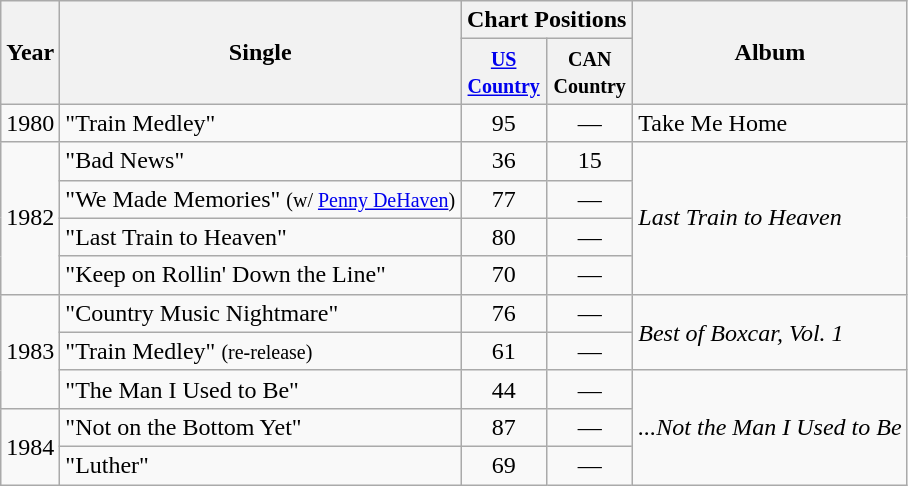<table class="wikitable">
<tr>
<th rowspan="2">Year</th>
<th rowspan="2">Single</th>
<th colspan="2">Chart Positions</th>
<th rowspan="2">Album</th>
</tr>
<tr>
<th style="width:50px;"><small><a href='#'>US Country</a></small></th>
<th style="width:50px;"><small>CAN Country</small></th>
</tr>
<tr>
<td>1980</td>
<td>"Train Medley"</td>
<td style="text-align:center;">95</td>
<td style="text-align:center;">—</td>
<td>Take Me Home</td>
</tr>
<tr>
<td rowspan="4">1982</td>
<td>"Bad News"</td>
<td style="text-align:center;">36</td>
<td style="text-align:center;">15</td>
<td rowspan="4"><em>Last Train to Heaven</em></td>
</tr>
<tr>
<td>"We Made Memories" <small>(w/ <a href='#'>Penny DeHaven</a>)</small></td>
<td style="text-align:center;">77</td>
<td style="text-align:center;">—</td>
</tr>
<tr>
<td>"Last Train to Heaven"</td>
<td style="text-align:center;">80</td>
<td style="text-align:center;">—</td>
</tr>
<tr>
<td>"Keep on Rollin' Down the Line"</td>
<td style="text-align:center;">70</td>
<td style="text-align:center;">—</td>
</tr>
<tr>
<td rowspan="3">1983</td>
<td>"Country Music Nightmare"</td>
<td style="text-align:center;">76</td>
<td style="text-align:center;">—</td>
<td rowspan="2"><em>Best of Boxcar, Vol. 1</em></td>
</tr>
<tr>
<td>"Train Medley" <small>(re-release)</small></td>
<td style="text-align:center;">61</td>
<td style="text-align:center;">—</td>
</tr>
<tr>
<td>"The Man I Used to Be"</td>
<td style="text-align:center;">44</td>
<td style="text-align:center;">—</td>
<td rowspan="3"><em>...Not the Man I Used to Be</em></td>
</tr>
<tr>
<td rowspan="2">1984</td>
<td>"Not on the Bottom Yet"</td>
<td style="text-align:center;">87</td>
<td style="text-align:center;">—</td>
</tr>
<tr>
<td>"Luther"</td>
<td style="text-align:center;">69</td>
<td style="text-align:center;">—</td>
</tr>
</table>
